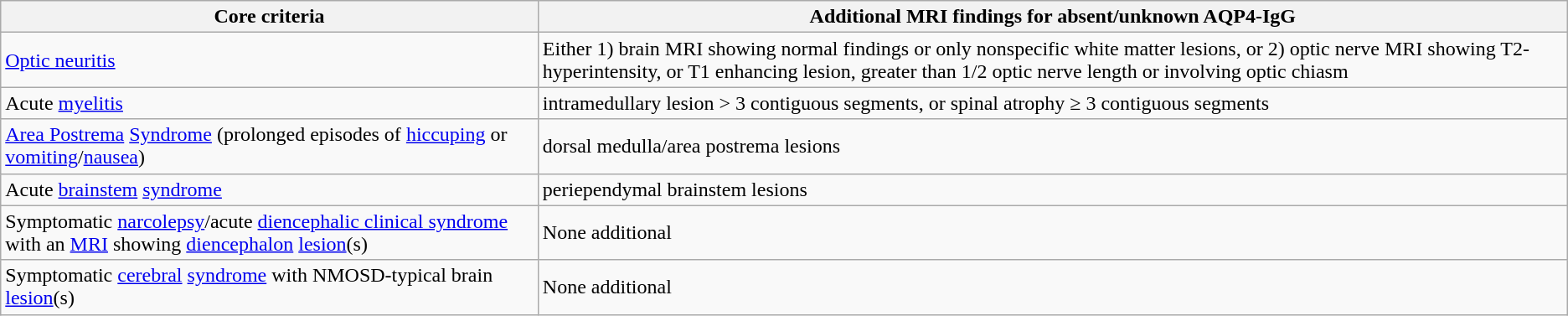<table class="wikitable">
<tr>
<th>Core criteria</th>
<th>Additional MRI findings for absent/unknown AQP4-IgG</th>
</tr>
<tr>
<td><a href='#'>Optic neuritis</a></td>
<td>Either 1) brain MRI showing normal findings or only nonspecific white matter lesions, or 2) optic nerve MRI showing T2-hyperintensity, or T1 enhancing lesion, greater than 1/2 optic nerve length or involving optic chiasm</td>
</tr>
<tr>
<td>Acute <a href='#'>myelitis</a></td>
<td>intramedullary lesion > 3 contiguous segments, or spinal atrophy ≥ 3 contiguous segments</td>
</tr>
<tr>
<td><a href='#'>Area Postrema</a> <a href='#'>Syndrome</a> (prolonged episodes of <a href='#'>hiccuping</a> or <a href='#'>vomiting</a>/<a href='#'>nausea</a>)</td>
<td>dorsal medulla/area postrema lesions</td>
</tr>
<tr>
<td>Acute <a href='#'>brainstem</a> <a href='#'>syndrome</a></td>
<td>periependymal brainstem lesions</td>
</tr>
<tr>
<td>Symptomatic <a href='#'>narcolepsy</a>/acute <a href='#'>diencephalic clinical syndrome</a> with an <a href='#'>MRI</a> showing <a href='#'>diencephalon</a> <a href='#'>lesion</a>(s)</td>
<td>None additional</td>
</tr>
<tr>
<td>Symptomatic <a href='#'>cerebral</a> <a href='#'>syndrome</a> with NMOSD-typical brain <a href='#'>lesion</a>(s)</td>
<td>None additional</td>
</tr>
</table>
